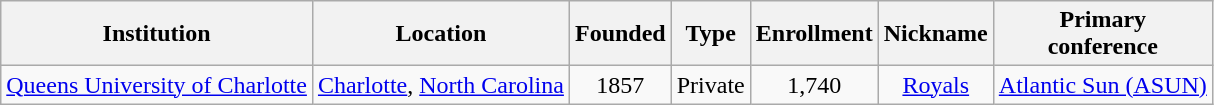<table class="wikitable sortable" style="text-align:center">
<tr>
<th>Institution</th>
<th>Location</th>
<th>Founded</th>
<th>Type</th>
<th>Enrollment</th>
<th>Nickname</th>
<th>Primary<br>conference</th>
</tr>
<tr>
<td><a href='#'>Queens University of Charlotte</a></td>
<td><a href='#'>Charlotte</a>, <a href='#'>North Carolina</a></td>
<td>1857</td>
<td>Private</td>
<td>1,740</td>
<td><a href='#'>Royals</a></td>
<td><a href='#'>Atlantic Sun (ASUN)</a></td>
</tr>
</table>
